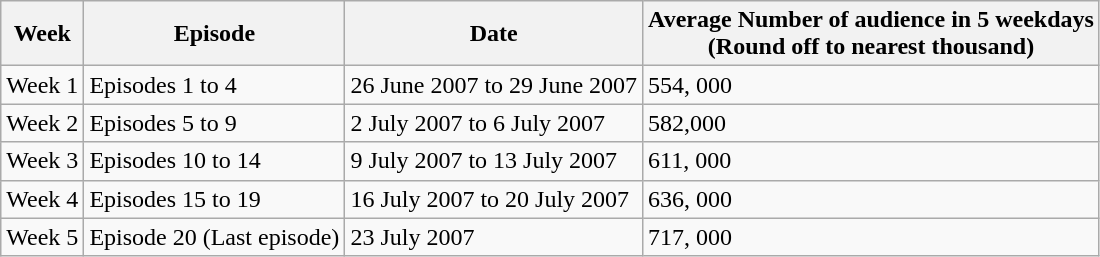<table class="wikitable">
<tr>
<th>Week</th>
<th>Episode</th>
<th>Date</th>
<th>Average Number of audience in 5 weekdays<br>(Round off to nearest thousand)</th>
</tr>
<tr>
<td>Week 1</td>
<td>Episodes 1 to 4</td>
<td>26 June 2007 to 29 June 2007</td>
<td>554, 000</td>
</tr>
<tr>
<td>Week 2</td>
<td>Episodes 5 to 9</td>
<td>2 July 2007 to 6 July 2007</td>
<td>582,000</td>
</tr>
<tr>
<td>Week 3</td>
<td>Episodes 10 to 14</td>
<td>9 July 2007 to 13 July 2007</td>
<td>611, 000</td>
</tr>
<tr>
<td>Week 4</td>
<td>Episodes 15 to 19</td>
<td>16 July 2007 to 20 July 2007</td>
<td>636, 000</td>
</tr>
<tr>
<td>Week 5</td>
<td>Episode 20 (Last episode)</td>
<td>23 July 2007</td>
<td>717, 000</td>
</tr>
</table>
